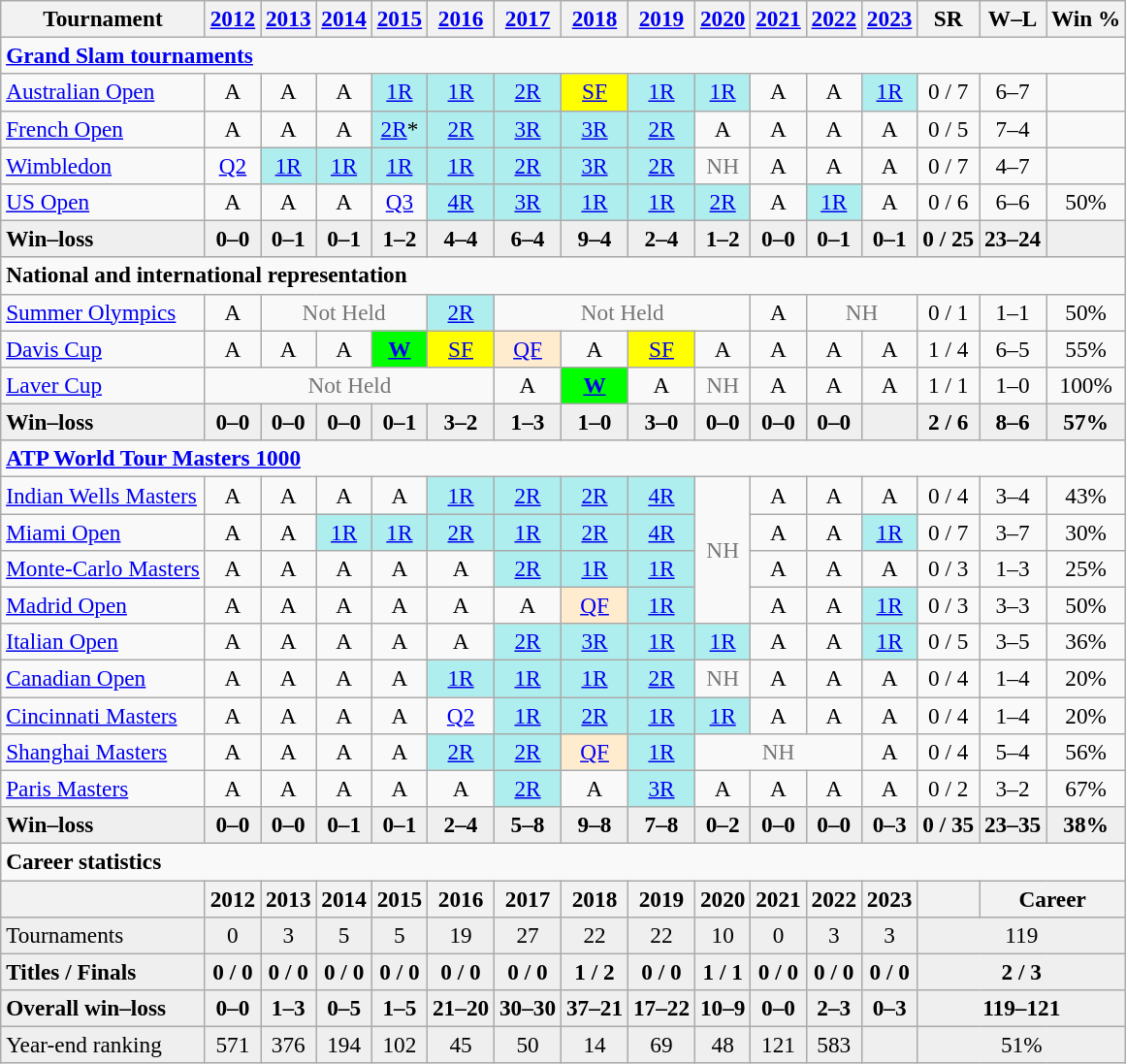<table class=wikitable style=text-align:center;font-size:97%>
<tr>
<th>Tournament</th>
<th><a href='#'>2012</a></th>
<th><a href='#'>2013</a></th>
<th><a href='#'>2014</a></th>
<th><a href='#'>2015</a></th>
<th><a href='#'>2016</a></th>
<th><a href='#'>2017</a></th>
<th><a href='#'>2018</a></th>
<th><a href='#'>2019</a></th>
<th><a href='#'>2020</a></th>
<th><a href='#'>2021</a></th>
<th><a href='#'>2022</a></th>
<th><a href='#'>2023</a></th>
<th>SR</th>
<th>W–L</th>
<th>Win %</th>
</tr>
<tr>
<td colspan="16" align="left"><strong><a href='#'>Grand Slam tournaments</a></strong></td>
</tr>
<tr>
<td align=left><a href='#'>Australian Open</a></td>
<td>A</td>
<td>A</td>
<td>A</td>
<td style=background:#afeeee><a href='#'>1R</a></td>
<td style=background:#afeeee><a href='#'>1R</a></td>
<td style=background:#afeeee><a href='#'>2R</a></td>
<td style=background:yellow><a href='#'>SF</a></td>
<td style=background:#afeeee><a href='#'>1R</a></td>
<td style=background:#afeeee><a href='#'>1R</a></td>
<td>A</td>
<td>A</td>
<td style=background:#afeeee><a href='#'>1R</a></td>
<td>0 / 7</td>
<td>6–7</td>
<td></td>
</tr>
<tr>
<td align=left><a href='#'>French Open</a></td>
<td>A</td>
<td>A</td>
<td>A</td>
<td style=background:#afeeee><a href='#'>2R</a>*</td>
<td style=background:#afeeee><a href='#'>2R</a></td>
<td style=background:#afeeee><a href='#'>3R</a></td>
<td style=background:#afeeee><a href='#'>3R</a></td>
<td style=background:#afeeee><a href='#'>2R</a></td>
<td>A</td>
<td>A</td>
<td>A</td>
<td>A</td>
<td>0 / 5</td>
<td>7–4</td>
<td></td>
</tr>
<tr>
<td align=left><a href='#'>Wimbledon</a></td>
<td><a href='#'>Q2</a></td>
<td style=background:#afeeee><a href='#'>1R</a></td>
<td style=background:#afeeee><a href='#'>1R</a></td>
<td style=background:#afeeee><a href='#'>1R</a></td>
<td style=background:#afeeee><a href='#'>1R</a></td>
<td style=background:#afeeee><a href='#'>2R</a></td>
<td style=background:#afeeee><a href='#'>3R</a></td>
<td style=background:#afeeee><a href='#'>2R</a></td>
<td style=color:#767676>NH</td>
<td>A</td>
<td>A</td>
<td>A</td>
<td>0 / 7</td>
<td>4–7</td>
<td></td>
</tr>
<tr>
<td align=left><a href='#'>US Open</a></td>
<td>A</td>
<td>A</td>
<td>A</td>
<td><a href='#'>Q3</a></td>
<td style=background:#afeeee><a href='#'>4R</a></td>
<td style=background:#afeeee><a href='#'>3R</a></td>
<td style=background:#afeeee><a href='#'>1R</a></td>
<td style=background:#afeeee><a href='#'>1R</a></td>
<td style=background:#afeeee><a href='#'>2R</a></td>
<td>A</td>
<td style=background:#afeeee><a href='#'>1R</a></td>
<td>A</td>
<td>0 / 6</td>
<td>6–6</td>
<td>50%</td>
</tr>
<tr style=font-weight:bold;background:#efefef>
<td style=text-align:left>Win–loss</td>
<td>0–0</td>
<td>0–1</td>
<td>0–1</td>
<td>1–2</td>
<td>4–4</td>
<td>6–4</td>
<td>9–4</td>
<td>2–4</td>
<td>1–2</td>
<td>0–0</td>
<td>0–1</td>
<td>0–1</td>
<td>0 / 25</td>
<td>23–24</td>
<td></td>
</tr>
<tr>
<td colspan="16" align="left"><strong>National and international representation</strong></td>
</tr>
<tr>
<td align=left><a href='#'>Summer Olympics</a></td>
<td>A</td>
<td colspan=3 style=color:#767676>Not Held</td>
<td style=background:#afeeee><a href='#'>2R</a></td>
<td colspan=4 style=color:#767676>Not Held</td>
<td>A</td>
<td colspan=2 style=color:#767676>NH</td>
<td>0 / 1</td>
<td>1–1</td>
<td>50%</td>
</tr>
<tr>
<td align=left><a href='#'>Davis Cup</a></td>
<td>A</td>
<td>A</td>
<td>A</td>
<td bgcolor=lime><a href='#'><strong>W</strong></a></td>
<td bgcolor=yellow><a href='#'>SF</a></td>
<td bgcolor=ffebcd><a href='#'>QF</a></td>
<td>A</td>
<td bgcolor=yellow><a href='#'>SF</a></td>
<td>A</td>
<td>A</td>
<td>A</td>
<td>A</td>
<td>1 / 4</td>
<td>6–5</td>
<td>55%</td>
</tr>
<tr>
<td align=left><a href='#'>Laver Cup</a></td>
<td colspan=5 style=color:#767676>Not Held</td>
<td>A</td>
<td bgcolor=lime><a href='#'><strong>W</strong></a></td>
<td>A</td>
<td style=color:#767676>NH</td>
<td>A</td>
<td>A</td>
<td>A</td>
<td>1 / 1</td>
<td>1–0</td>
<td>100%</td>
</tr>
<tr style=font-weight:bold;background:#efefef>
<td style=text-align:left>Win–loss</td>
<td>0–0</td>
<td>0–0</td>
<td>0–0</td>
<td>0–1</td>
<td>3–2</td>
<td>1–3</td>
<td>1–0</td>
<td>3–0</td>
<td>0–0</td>
<td>0–0</td>
<td>0–0</td>
<td></td>
<td>2 / 6</td>
<td>8–6</td>
<td>57%</td>
</tr>
<tr>
<td colspan="16" align="left"><strong><a href='#'>ATP World Tour Masters 1000</a></strong></td>
</tr>
<tr>
<td align=left><a href='#'>Indian Wells Masters</a></td>
<td>A</td>
<td>A</td>
<td>A</td>
<td>A</td>
<td bgcolor=afeeee><a href='#'>1R</a></td>
<td bgcolor=afeeee><a href='#'>2R</a></td>
<td bgcolor=afeeee><a href='#'>2R</a></td>
<td bgcolor=afeeee><a href='#'>4R</a></td>
<td rowspan="4" style="color:#767676">NH</td>
<td>A</td>
<td>A</td>
<td>A</td>
<td>0 / 4</td>
<td>3–4</td>
<td>43%</td>
</tr>
<tr>
<td align=left><a href='#'>Miami Open</a></td>
<td>A</td>
<td>A</td>
<td bgcolor=afeeee><a href='#'>1R</a></td>
<td bgcolor=afeeee><a href='#'>1R</a></td>
<td bgcolor=afeeee><a href='#'>2R</a></td>
<td bgcolor=afeeee><a href='#'>1R</a></td>
<td bgcolor=afeeee><a href='#'>2R</a></td>
<td bgcolor=afeeee><a href='#'>4R</a></td>
<td>A</td>
<td>A</td>
<td bgcolor=afeeee><a href='#'>1R</a></td>
<td>0 / 7</td>
<td>3–7</td>
<td>30%</td>
</tr>
<tr>
<td align=left><a href='#'>Monte-Carlo Masters</a></td>
<td>A</td>
<td>A</td>
<td>A</td>
<td>A</td>
<td>A</td>
<td bgcolor=afeeee><a href='#'>2R</a></td>
<td bgcolor=afeeee><a href='#'>1R</a></td>
<td bgcolor=afeeee><a href='#'>1R</a></td>
<td>A</td>
<td>A</td>
<td>A</td>
<td>0 / 3</td>
<td>1–3</td>
<td>25%</td>
</tr>
<tr>
<td align=left><a href='#'>Madrid Open</a></td>
<td>A</td>
<td>A</td>
<td>A</td>
<td>A</td>
<td>A</td>
<td>A</td>
<td bgcolor=ffebcd><a href='#'>QF</a></td>
<td bgcolor=afeeee><a href='#'>1R</a></td>
<td>A</td>
<td>A</td>
<td bgcolor=afeeee><a href='#'>1R</a></td>
<td>0 / 3</td>
<td>3–3</td>
<td>50%</td>
</tr>
<tr>
<td align=left><a href='#'>Italian Open</a></td>
<td>A</td>
<td>A</td>
<td>A</td>
<td>A</td>
<td>A</td>
<td bgcolor=afeeee><a href='#'>2R</a></td>
<td bgcolor=afeeee><a href='#'>3R</a></td>
<td bgcolor=afeeee><a href='#'>1R</a></td>
<td bgcolor=afeeee><a href='#'>1R</a></td>
<td>A</td>
<td>A</td>
<td bgcolor=afeeee><a href='#'>1R</a></td>
<td>0 / 5</td>
<td>3–5</td>
<td>36%</td>
</tr>
<tr>
<td align=left><a href='#'>Canadian Open</a></td>
<td>A</td>
<td>A</td>
<td>A</td>
<td>A</td>
<td bgcolor=afeeee><a href='#'>1R</a></td>
<td bgcolor=afeeee><a href='#'>1R</a></td>
<td bgcolor=afeeee><a href='#'>1R</a></td>
<td bgcolor=afeeee><a href='#'>2R</a></td>
<td style=color:#767676>NH</td>
<td>A</td>
<td>A</td>
<td>A</td>
<td>0 / 4</td>
<td>1–4</td>
<td>20%</td>
</tr>
<tr>
<td align=left><a href='#'>Cincinnati Masters</a></td>
<td>A</td>
<td>A</td>
<td>A</td>
<td>A</td>
<td><a href='#'>Q2</a></td>
<td bgcolor=afeeee><a href='#'>1R</a></td>
<td bgcolor=afeeee><a href='#'>2R</a></td>
<td bgcolor=afeeee><a href='#'>1R</a></td>
<td bgcolor=afeeee><a href='#'>1R</a></td>
<td>A</td>
<td>A</td>
<td>A</td>
<td>0 / 4</td>
<td>1–4</td>
<td>20%</td>
</tr>
<tr>
<td align=left><a href='#'>Shanghai Masters</a></td>
<td>A</td>
<td>A</td>
<td>A</td>
<td>A</td>
<td bgcolor=afeeee><a href='#'>2R</a></td>
<td bgcolor=afeeee><a href='#'>2R</a></td>
<td bgcolor=ffebcd><a href='#'>QF</a></td>
<td bgcolor=afeeee><a href='#'>1R</a></td>
<td colspan="3" style="color:#767676">NH</td>
<td>A</td>
<td>0 / 4</td>
<td>5–4</td>
<td>56%</td>
</tr>
<tr>
<td align=left><a href='#'>Paris Masters</a></td>
<td>A</td>
<td>A</td>
<td>A</td>
<td>A</td>
<td>A</td>
<td bgcolor=afeeee><a href='#'>2R</a></td>
<td>A</td>
<td bgcolor=afeeee><a href='#'>3R</a></td>
<td>A</td>
<td>A</td>
<td>A</td>
<td>A</td>
<td>0 / 2</td>
<td>3–2</td>
<td>67%</td>
</tr>
<tr style=font-weight:bold;background:#efefef>
<td style=text-align:left>Win–loss</td>
<td>0–0</td>
<td>0–0</td>
<td>0–1</td>
<td>0–1</td>
<td>2–4</td>
<td>5–8</td>
<td>9–8</td>
<td>7–8</td>
<td>0–2</td>
<td>0–0</td>
<td>0–0</td>
<td>0–3</td>
<td>0 / 35</td>
<td>23–35</td>
<td>38%</td>
</tr>
<tr>
<td colspan="16" align="left"><strong>Career statistics</strong></td>
</tr>
<tr>
<th></th>
<th>2012</th>
<th>2013</th>
<th>2014</th>
<th>2015</th>
<th>2016</th>
<th>2017</th>
<th>2018</th>
<th>2019</th>
<th>2020</th>
<th>2021</th>
<th>2022</th>
<th>2023</th>
<th></th>
<th colspan="3">Career</th>
</tr>
<tr bgcolor=efefef>
<td align=left>Tournaments</td>
<td>0</td>
<td>3</td>
<td>5</td>
<td>5</td>
<td>19</td>
<td>27</td>
<td>22</td>
<td>22</td>
<td>10</td>
<td>0</td>
<td>3</td>
<td>3</td>
<td colspan="3">119</td>
</tr>
<tr style=font-weight:bold;background:#efefef>
<td style=text-align:left>Titles / Finals</td>
<td>0 / 0</td>
<td>0 / 0</td>
<td>0 / 0</td>
<td>0 / 0</td>
<td>0 / 0</td>
<td>0 / 0</td>
<td>1 / 2</td>
<td>0 / 0</td>
<td>1 / 1</td>
<td>0 / 0</td>
<td>0 / 0</td>
<td>0 / 0</td>
<td colspan="3">2 / 3</td>
</tr>
<tr style=font-weight:bold;background:#efefef>
<td style=text-align:left>Overall win–loss</td>
<td>0–0</td>
<td>1–3</td>
<td>0–5</td>
<td>1–5</td>
<td>21–20</td>
<td>30–30</td>
<td>37–21</td>
<td>17–22</td>
<td>10–9</td>
<td>0–0</td>
<td>2–3</td>
<td>0–3</td>
<td colspan="3">119–121</td>
</tr>
<tr bgcolor=efefef>
<td align=left>Year-end ranking</td>
<td>571</td>
<td>376</td>
<td>194</td>
<td>102</td>
<td>45</td>
<td>50</td>
<td>14</td>
<td>69</td>
<td>48</td>
<td>121</td>
<td>583</td>
<td></td>
<td colspan="3">51%</td>
</tr>
</table>
